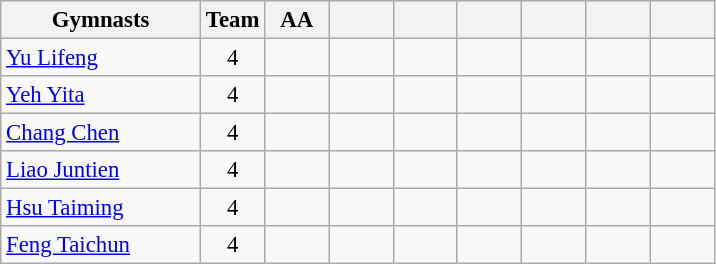<table class="wikitable sortable collapsible autocollapse plainrowheaders" style="text-align:center; font-size:95%;">
<tr>
<th width=28% class=unsortable>Gymnasts</th>
<th width=9% class=unsortable>Team</th>
<th width=9% class=unsortable>AA</th>
<th width=9% class=unsortable></th>
<th width=9% class=unsortable></th>
<th width=9% class=unsortable></th>
<th width=9% class=unsortable></th>
<th width=9% class=unsortable></th>
<th width=9% class=unsortable></th>
</tr>
<tr>
<td align=left><a href='#'>Yu Lifeng</a></td>
<td>4</td>
<td></td>
<td></td>
<td></td>
<td></td>
<td></td>
<td></td>
<td></td>
</tr>
<tr>
<td align=left><a href='#'>Yeh Yita</a></td>
<td>4</td>
<td></td>
<td></td>
<td></td>
<td></td>
<td></td>
<td></td>
<td></td>
</tr>
<tr>
<td align=left><a href='#'>Chang Chen</a></td>
<td>4</td>
<td></td>
<td></td>
<td></td>
<td></td>
<td></td>
<td></td>
<td></td>
</tr>
<tr>
<td align=left><a href='#'>Liao Juntien</a></td>
<td>4</td>
<td></td>
<td></td>
<td></td>
<td></td>
<td></td>
<td></td>
<td></td>
</tr>
<tr>
<td align=left><a href='#'>Hsu Taiming</a></td>
<td>4</td>
<td></td>
<td></td>
<td></td>
<td></td>
<td></td>
<td></td>
<td></td>
</tr>
<tr>
<td align=left><a href='#'>Feng Taichun</a></td>
<td>4</td>
<td></td>
<td></td>
<td></td>
<td></td>
<td></td>
<td></td>
<td></td>
</tr>
</table>
